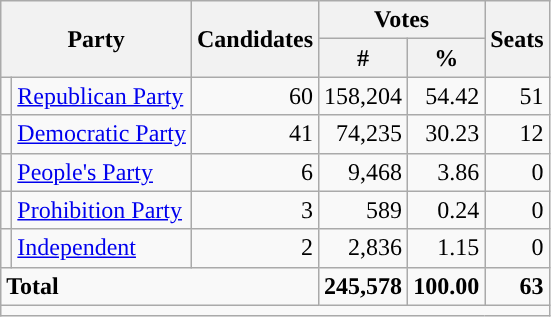<table class="wikitable">
<tr>
<th colspan="2" rowspan="2">Party</th>
<th rowspan="2">Candidates</th>
<th colspan="2">Votes</th>
<th rowspan="2">Seats</th>
</tr>
<tr>
<th>#</th>
<th>%</th>
</tr>
<tr>
<td style="background-color:"></td>
<td><a href='#'>Republican Party</a></td>
<td align="right">60</td>
<td align="right">158,204</td>
<td align="right">54.42</td>
<td align="right">51</td>
</tr>
<tr>
<td style="background-color:"></td>
<td><a href='#'>Democratic Party</a></td>
<td align="right">41</td>
<td align="right">74,235</td>
<td align="right">30.23</td>
<td align="right">12</td>
</tr>
<tr>
<td style="background-color:"></td>
<td><a href='#'>People's Party</a></td>
<td align="right">6</td>
<td align="right">9,468</td>
<td align="right">3.86</td>
<td align="right">0</td>
</tr>
<tr>
<td style="background-color:"></td>
<td><a href='#'>Prohibition Party</a></td>
<td align="right">3</td>
<td align="right">589</td>
<td align="right">0.24</td>
<td align="right">0</td>
</tr>
<tr>
<td style="background-color:"></td>
<td><a href='#'>Independent</a></td>
<td align="right">2</td>
<td align="right">2,836</td>
<td align="right">1.15</td>
<td align="right">0</td>
</tr>
<tr>
<td colspan="3" align="left"><strong>Total</strong></td>
<td align="right"><strong>245,578</strong></td>
<td align="right"><strong>100.00</strong></td>
<td align="right"><strong>63</strong></td>
</tr>
<tr>
<td colspan="6"></td>
</tr>
</table>
